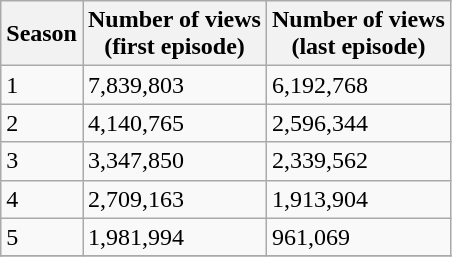<table class="wikitable">
<tr>
<th>Season</th>
<th>Number of views<br>(first episode)</th>
<th>Number of views<br>(last episode)</th>
</tr>
<tr>
<td>1</td>
<td>7,839,803</td>
<td>6,192,768</td>
</tr>
<tr>
<td>2</td>
<td>4,140,765</td>
<td>2,596,344</td>
</tr>
<tr>
<td>3</td>
<td>3,347,850</td>
<td>2,339,562</td>
</tr>
<tr>
<td>4</td>
<td>2,709,163</td>
<td>1,913,904</td>
</tr>
<tr>
<td>5</td>
<td>1,981,994</td>
<td>961,069</td>
</tr>
<tr>
</tr>
</table>
